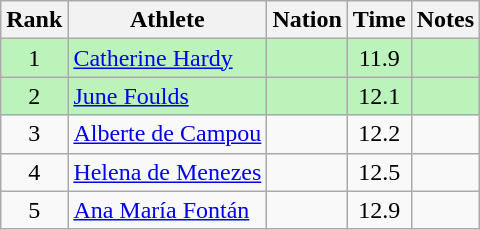<table class="wikitable sortable" style="text-align:center">
<tr>
<th>Rank</th>
<th>Athlete</th>
<th>Nation</th>
<th>Time</th>
<th>Notes</th>
</tr>
<tr bgcolor=bbf3bb>
<td>1</td>
<td align="left"><a href='#'>Catherine Hardy</a></td>
<td align="left"></td>
<td>11.9</td>
<td></td>
</tr>
<tr bgcolor=bbf3bb>
<td>2</td>
<td align="left"><a href='#'>June Foulds</a></td>
<td align="left"></td>
<td>12.1</td>
<td></td>
</tr>
<tr>
<td>3</td>
<td align="left"><a href='#'>Alberte de Campou</a></td>
<td align="left"></td>
<td>12.2</td>
<td></td>
</tr>
<tr>
<td>4</td>
<td align="left"><a href='#'>Helena de Menezes</a></td>
<td align="left"></td>
<td>12.5</td>
<td></td>
</tr>
<tr>
<td>5</td>
<td align="left"><a href='#'>Ana María Fontán</a></td>
<td align="left"></td>
<td>12.9</td>
<td></td>
</tr>
</table>
